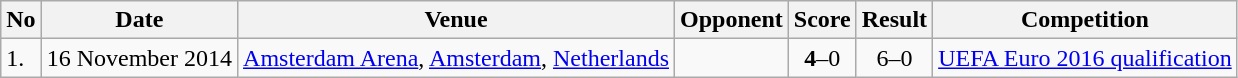<table class="wikitable">
<tr>
<th>No</th>
<th>Date</th>
<th>Venue</th>
<th>Opponent</th>
<th>Score</th>
<th>Result</th>
<th>Competition</th>
</tr>
<tr>
<td>1.</td>
<td>16 November 2014</td>
<td><a href='#'>Amsterdam Arena</a>, <a href='#'>Amsterdam</a>, <a href='#'>Netherlands</a></td>
<td></td>
<td align=center><strong>4</strong>–0</td>
<td align=center>6–0</td>
<td><a href='#'>UEFA Euro 2016 qualification</a></td>
</tr>
</table>
